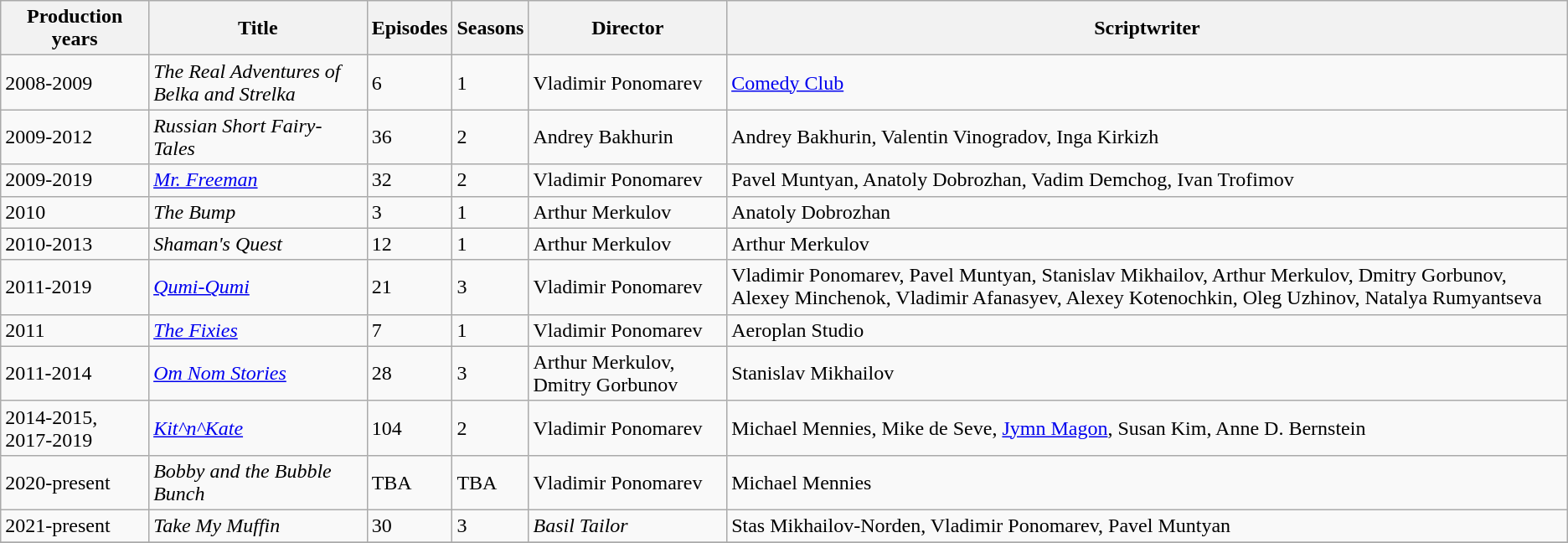<table class="wikitable sortable">
<tr>
<th>Production years</th>
<th>Title</th>
<th>Episodes</th>
<th>Seasons</th>
<th>Director</th>
<th>Scriptwriter</th>
</tr>
<tr>
<td>2008-2009</td>
<td><em>The Real Adventures of Belka and Strelka</em></td>
<td>6</td>
<td>1</td>
<td>Vladimir Ponomarev</td>
<td><a href='#'>Comedy Club</a></td>
</tr>
<tr>
<td>2009-2012</td>
<td><em>Russian Short Fairy-Tales</em></td>
<td>36</td>
<td>2</td>
<td>Andrey Bakhurin</td>
<td>Andrey Bakhurin, Valentin Vinogradov, Inga Kirkizh</td>
</tr>
<tr>
<td>2009-2019</td>
<td><em><a href='#'>Mr. Freeman</a></em></td>
<td>32</td>
<td>2</td>
<td>Vladimir Ponomarev</td>
<td>Pavel Muntyan, Anatoly Dobrozhan, Vadim Demchog, Ivan Trofimov</td>
</tr>
<tr>
<td>2010</td>
<td><em>The Bump</em></td>
<td>3</td>
<td>1</td>
<td>Arthur Merkulov</td>
<td>Anatoly Dobrozhan</td>
</tr>
<tr>
<td>2010-2013</td>
<td><em>Shaman's Quest</em></td>
<td>12</td>
<td>1</td>
<td>Arthur Merkulov</td>
<td>Arthur Merkulov</td>
</tr>
<tr>
<td>2011-2019</td>
<td><em><a href='#'>Qumi-Qumi</a></em></td>
<td>21</td>
<td>3</td>
<td>Vladimir Ponomarev</td>
<td>Vladimir Ponomarev, Pavel Muntyan, Stanislav Mikhailov, Arthur Merkulov, Dmitry Gorbunov, Alexey Minchenok, Vladimir Afanasyev, Alexey Kotenochkin, Oleg Uzhinov, Natalya Rumyantseva</td>
</tr>
<tr>
<td>2011</td>
<td><em><a href='#'>The Fixies</a></em></td>
<td>7</td>
<td>1</td>
<td>Vladimir Ponomarev</td>
<td>Aeroplan Studio</td>
</tr>
<tr>
<td>2011-2014</td>
<td><em><a href='#'>Om Nom Stories</a></em></td>
<td>28</td>
<td>3</td>
<td>Arthur Merkulov, Dmitry Gorbunov</td>
<td>Stanislav Mikhailov</td>
</tr>
<tr>
<td>2014-2015, 2017-2019</td>
<td><em><a href='#'>Kit^n^Kate</a></em></td>
<td>104</td>
<td>2</td>
<td>Vladimir Ponomarev</td>
<td>Michael Mennies, Mike de Seve, <a href='#'>Jymn Magon</a>, Susan Kim, Anne D. Bernstein </td>
</tr>
<tr>
<td>2020-present</td>
<td><em>Bobby and the Bubble Bunch</em></td>
<td>TBA</td>
<td>TBA</td>
<td>Vladimir Ponomarev</td>
<td>Michael Mennies </td>
</tr>
<tr>
<td>2021-present</td>
<td><em>Take My Muffin</em></td>
<td>30</td>
<td>3</td>
<td><em>Basil Tailor</em></td>
<td>Stas Mikhailov-Norden, Vladimir Ponomarev, Pavel Muntyan</td>
</tr>
<tr>
</tr>
</table>
